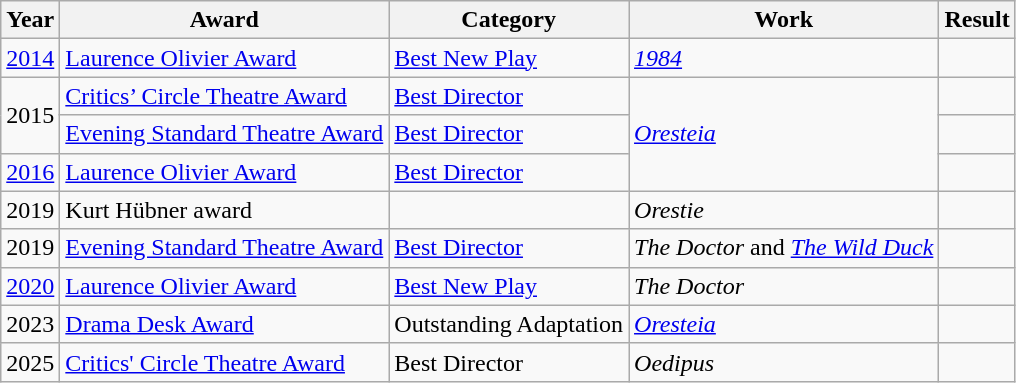<table class="wikitable">
<tr>
<th>Year</th>
<th>Award</th>
<th>Category</th>
<th>Work</th>
<th>Result</th>
</tr>
<tr>
<td><a href='#'>2014</a></td>
<td><a href='#'>Laurence Olivier Award</a></td>
<td><a href='#'>Best New Play</a></td>
<td><em><a href='#'>1984</a></em></td>
<td></td>
</tr>
<tr>
<td rowspan="2">2015</td>
<td><a href='#'>Critics’ Circle Theatre Award</a></td>
<td><a href='#'>Best Director</a></td>
<td rowspan="3"><em><a href='#'>Oresteia</a></em></td>
<td></td>
</tr>
<tr>
<td><a href='#'>Evening Standard Theatre Award</a></td>
<td><a href='#'>Best Director</a></td>
<td></td>
</tr>
<tr>
<td><a href='#'>2016</a></td>
<td><a href='#'>Laurence Olivier Award</a></td>
<td><a href='#'>Best Director</a></td>
<td></td>
</tr>
<tr>
<td>2019</td>
<td>Kurt Hübner award</td>
<td></td>
<td><em>Orestie</em></td>
<td></td>
</tr>
<tr>
<td>2019</td>
<td><a href='#'>Evening Standard Theatre Award</a></td>
<td><a href='#'>Best Director</a></td>
<td><em>The Doctor</em> and <em><a href='#'>The Wild Duck</a></em></td>
<td></td>
</tr>
<tr>
<td><a href='#'>2020</a></td>
<td><a href='#'>Laurence Olivier Award</a></td>
<td><a href='#'>Best New Play</a></td>
<td><em>The Doctor</em></td>
<td></td>
</tr>
<tr>
<td>2023</td>
<td><a href='#'>Drama Desk Award</a></td>
<td>Outstanding Adaptation</td>
<td><em><a href='#'>Oresteia</a></em></td>
<td></td>
</tr>
<tr>
<td>2025</td>
<td><a href='#'>Critics' Circle Theatre Award</a></td>
<td>Best Director</td>
<td><em>Oedipus</em></td>
<td></td>
</tr>
</table>
